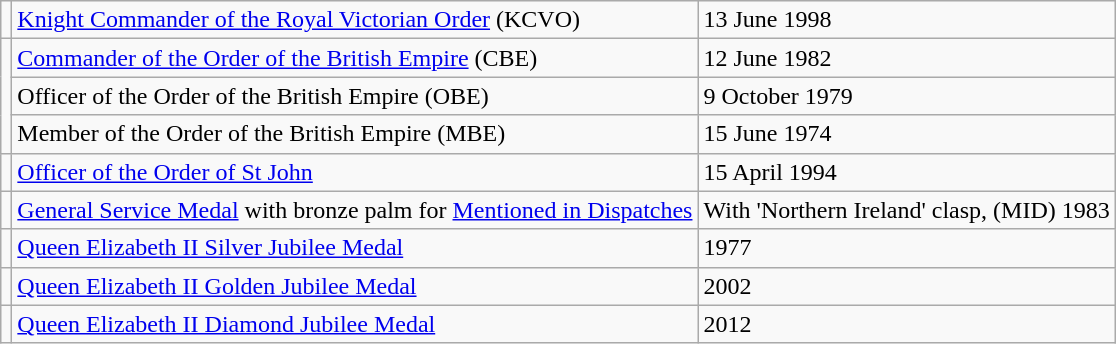<table class="wikitable">
<tr>
<td></td>
<td><a href='#'>Knight Commander of the Royal Victorian Order</a> (KCVO)</td>
<td>13 June 1998</td>
</tr>
<tr>
<td rowspan=3></td>
<td><a href='#'>Commander of the Order of the British Empire</a> (CBE)</td>
<td>12 June 1982</td>
</tr>
<tr>
<td>Officer of the Order of the British Empire (OBE)</td>
<td>9 October 1979</td>
</tr>
<tr>
<td>Member of the Order of the British Empire (MBE)</td>
<td>15 June 1974</td>
</tr>
<tr>
<td></td>
<td><a href='#'>Officer of the Order of St John</a></td>
<td>15 April 1994</td>
</tr>
<tr>
<td></td>
<td><a href='#'>General Service Medal</a> with bronze palm for <a href='#'>Mentioned in Dispatches</a></td>
<td>With 'Northern Ireland' clasp, (MID) 1983</td>
</tr>
<tr>
<td></td>
<td><a href='#'>Queen Elizabeth II Silver Jubilee Medal</a></td>
<td>1977</td>
</tr>
<tr>
<td></td>
<td><a href='#'>Queen Elizabeth II Golden Jubilee Medal</a></td>
<td>2002</td>
</tr>
<tr>
<td></td>
<td><a href='#'>Queen Elizabeth II Diamond Jubilee Medal</a></td>
<td>2012</td>
</tr>
</table>
